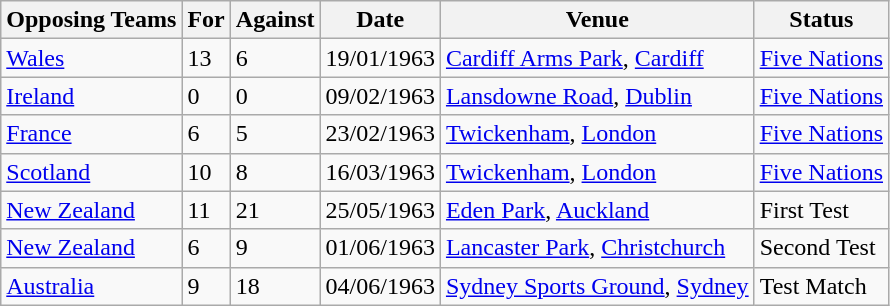<table class="wikitable">
<tr>
<th>Opposing Teams</th>
<th>For</th>
<th>Against</th>
<th>Date</th>
<th>Venue</th>
<th>Status</th>
</tr>
<tr>
<td><a href='#'>Wales</a></td>
<td>13</td>
<td>6</td>
<td>19/01/1963</td>
<td><a href='#'>Cardiff Arms Park</a>, <a href='#'>Cardiff</a></td>
<td><a href='#'>Five Nations</a></td>
</tr>
<tr>
<td><a href='#'>Ireland</a></td>
<td>0</td>
<td>0</td>
<td>09/02/1963</td>
<td><a href='#'>Lansdowne Road</a>, <a href='#'>Dublin</a></td>
<td><a href='#'>Five Nations</a></td>
</tr>
<tr>
<td><a href='#'>France</a></td>
<td>6</td>
<td>5</td>
<td>23/02/1963</td>
<td><a href='#'>Twickenham</a>, <a href='#'>London</a></td>
<td><a href='#'>Five Nations</a></td>
</tr>
<tr>
<td><a href='#'>Scotland</a></td>
<td>10</td>
<td>8</td>
<td>16/03/1963</td>
<td><a href='#'>Twickenham</a>, <a href='#'>London</a></td>
<td><a href='#'>Five Nations</a></td>
</tr>
<tr>
<td><a href='#'>New Zealand</a></td>
<td>11</td>
<td>21</td>
<td>25/05/1963</td>
<td><a href='#'>Eden Park</a>, <a href='#'>Auckland</a></td>
<td>First Test</td>
</tr>
<tr>
<td><a href='#'>New Zealand</a></td>
<td>6</td>
<td>9</td>
<td>01/06/1963</td>
<td><a href='#'>Lancaster Park</a>, <a href='#'>Christchurch</a></td>
<td>Second Test</td>
</tr>
<tr>
<td><a href='#'>Australia</a></td>
<td>9</td>
<td>18</td>
<td>04/06/1963</td>
<td><a href='#'>Sydney Sports Ground</a>, <a href='#'>Sydney</a></td>
<td>Test Match</td>
</tr>
</table>
